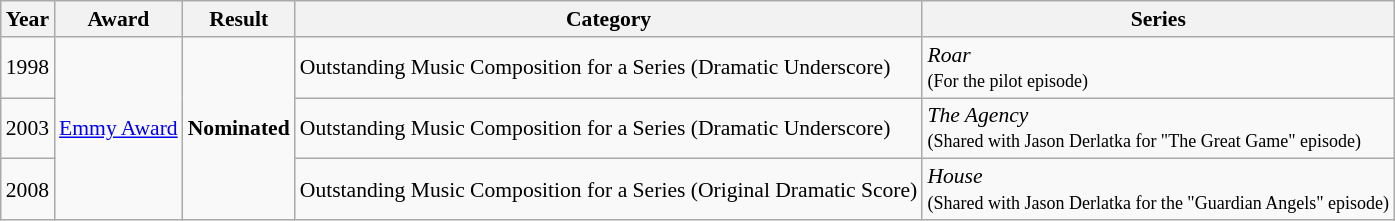<table class="wikitable" style="font-size: 90%;">
<tr>
<th>Year</th>
<th>Award</th>
<th>Result</th>
<th>Category</th>
<th>Series</th>
</tr>
<tr>
<td>1998</td>
<td rowspan=3><a href='#'>Emmy Award</a></td>
<td rowspan=3><strong>Nominated</strong></td>
<td>Outstanding Music Composition for a Series (Dramatic Underscore)</td>
<td><em>Roar</em><br><small>(For the pilot episode)</small></td>
</tr>
<tr>
<td>2003</td>
<td>Outstanding Music Composition for a Series (Dramatic Underscore)</td>
<td><em>The Agency</em><br><small>(Shared with Jason Derlatka for "The Great Game" episode)</small></td>
</tr>
<tr>
<td>2008</td>
<td>Outstanding Music Composition for a Series (Original Dramatic Score)</td>
<td><em>House</em><br><small>(Shared with Jason Derlatka for the "Guardian Angels" episode)</small></td>
</tr>
</table>
